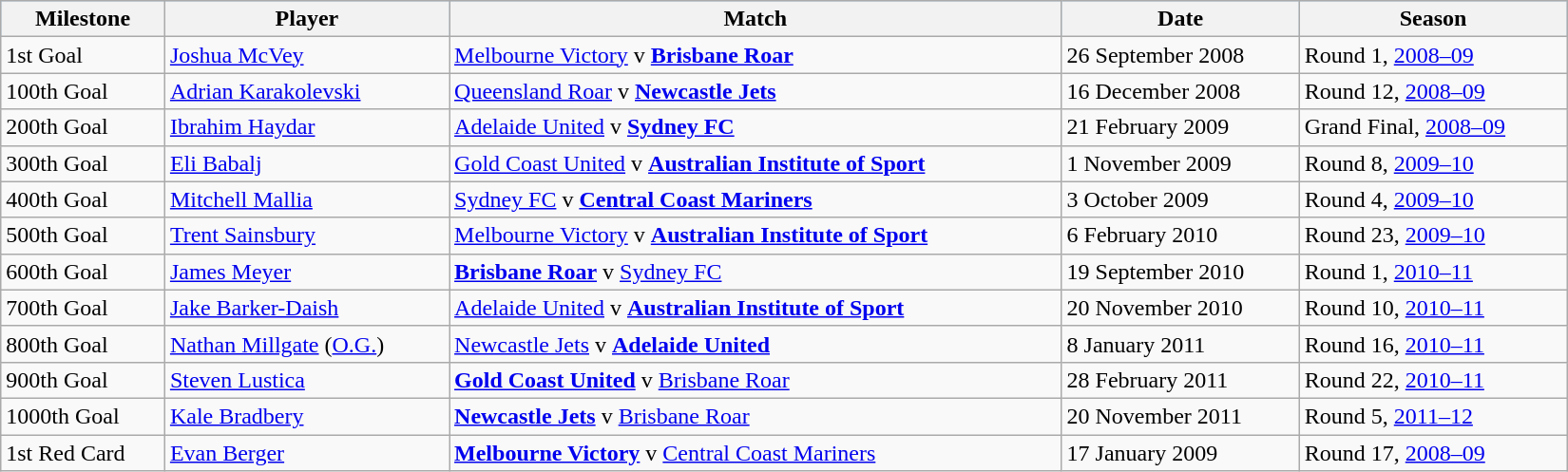<table class="wikitable" width=87%>
<tr bgcolor=#87cefa>
<th>Milestone</th>
<th>Player</th>
<th>Match</th>
<th>Date</th>
<th>Season</th>
</tr>
<tr>
<td>1st Goal</td>
<td><a href='#'>Joshua McVey</a></td>
<td><a href='#'>Melbourne Victory</a> v <strong><a href='#'>Brisbane Roar</a></strong></td>
<td>26 September 2008</td>
<td>Round 1, <a href='#'>2008–09</a></td>
</tr>
<tr>
<td>100th Goal</td>
<td><a href='#'>Adrian Karakolevski</a></td>
<td><a href='#'>Queensland Roar</a> v <strong><a href='#'>Newcastle Jets</a></strong></td>
<td>16 December 2008</td>
<td>Round 12, <a href='#'>2008–09</a></td>
</tr>
<tr>
<td>200th Goal</td>
<td><a href='#'>Ibrahim Haydar</a></td>
<td><a href='#'>Adelaide United</a> v <strong><a href='#'>Sydney FC</a></strong></td>
<td>21 February 2009</td>
<td>Grand Final, <a href='#'>2008–09</a></td>
</tr>
<tr>
<td>300th Goal</td>
<td><a href='#'>Eli Babalj</a></td>
<td><a href='#'>Gold Coast United</a> v <strong><a href='#'>Australian Institute of Sport</a></strong></td>
<td>1 November 2009</td>
<td>Round 8, <a href='#'>2009–10</a></td>
</tr>
<tr>
<td>400th Goal</td>
<td><a href='#'>Mitchell Mallia</a></td>
<td><a href='#'>Sydney FC</a> v <strong><a href='#'>Central Coast Mariners</a></strong></td>
<td>3 October 2009</td>
<td>Round 4, <a href='#'>2009–10</a></td>
</tr>
<tr>
<td>500th Goal</td>
<td><a href='#'>Trent Sainsbury</a></td>
<td><a href='#'>Melbourne Victory</a> v <strong><a href='#'>Australian Institute of Sport</a></strong></td>
<td>6 February 2010</td>
<td>Round 23, <a href='#'>2009–10</a></td>
</tr>
<tr>
<td>600th Goal</td>
<td><a href='#'>James Meyer</a></td>
<td><strong><a href='#'>Brisbane Roar</a></strong> v <a href='#'>Sydney FC</a></td>
<td>19 September 2010</td>
<td>Round 1, <a href='#'>2010–11</a></td>
</tr>
<tr>
<td>700th Goal</td>
<td><a href='#'>Jake Barker-Daish</a></td>
<td><a href='#'>Adelaide United</a> v <strong><a href='#'>Australian Institute of Sport</a></strong></td>
<td>20 November 2010</td>
<td>Round 10, <a href='#'>2010–11</a></td>
</tr>
<tr>
<td>800th Goal</td>
<td><a href='#'>Nathan Millgate</a> (<a href='#'>O.G.</a>)</td>
<td><a href='#'>Newcastle Jets</a> v <strong><a href='#'>Adelaide United</a></strong></td>
<td>8 January 2011</td>
<td>Round 16, <a href='#'>2010–11</a></td>
</tr>
<tr>
<td>900th Goal</td>
<td><a href='#'>Steven Lustica</a></td>
<td><strong><a href='#'>Gold Coast United</a></strong> v <a href='#'>Brisbane Roar</a></td>
<td>28 February 2011</td>
<td>Round 22, <a href='#'>2010–11</a></td>
</tr>
<tr>
<td>1000th Goal</td>
<td><a href='#'>Kale Bradbery</a></td>
<td><strong><a href='#'>Newcastle Jets</a></strong> v <a href='#'>Brisbane Roar</a></td>
<td>20 November 2011</td>
<td>Round 5, <a href='#'>2011–12</a></td>
</tr>
<tr>
<td>1st Red Card</td>
<td><a href='#'>Evan Berger</a></td>
<td><strong><a href='#'>Melbourne Victory</a></strong> v <a href='#'>Central Coast Mariners</a></td>
<td>17 January 2009</td>
<td>Round 17, <a href='#'>2008–09</a></td>
</tr>
</table>
